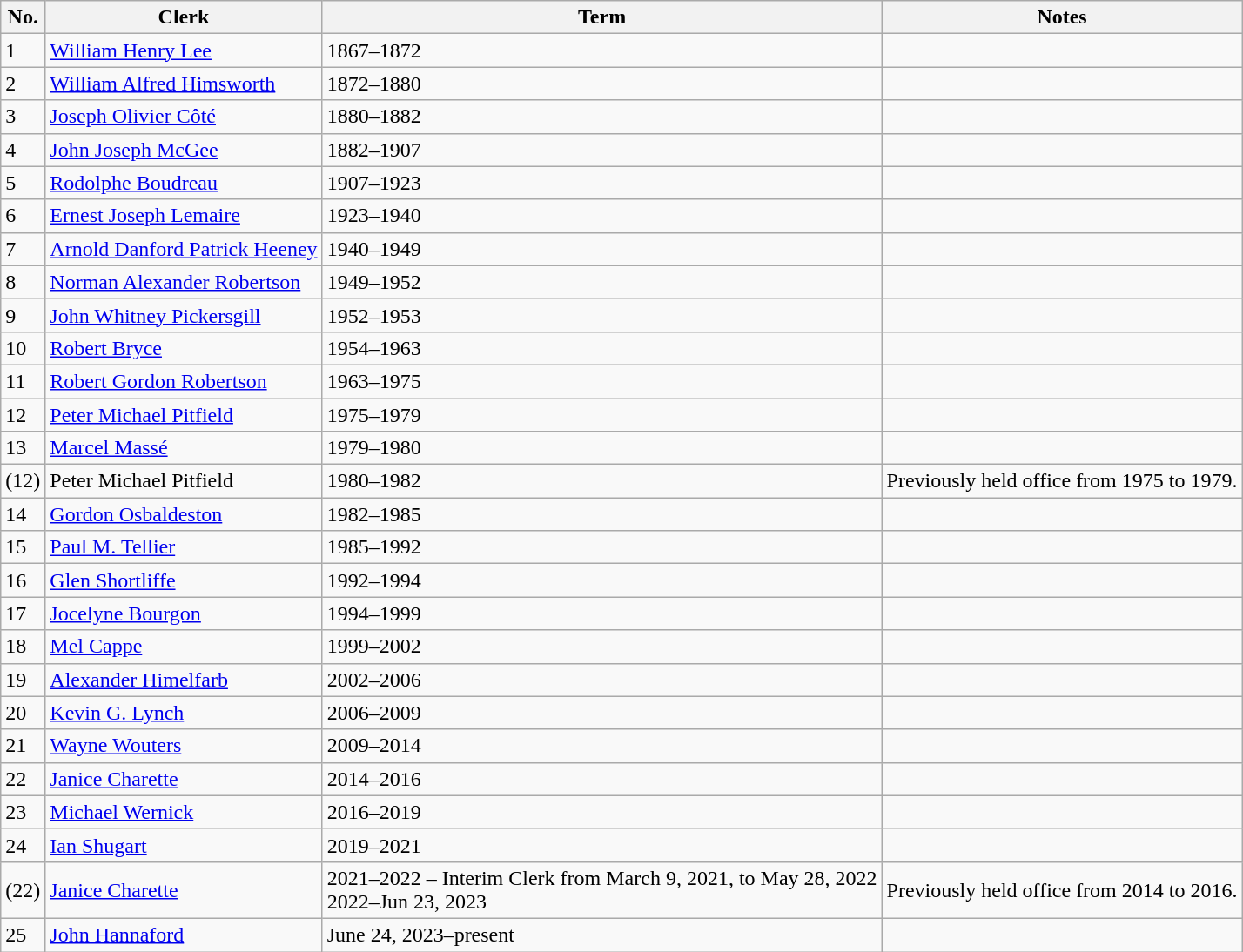<table class="wikitable">
<tr>
<th>No.</th>
<th>Clerk</th>
<th>Term</th>
<th>Notes</th>
</tr>
<tr>
<td>1</td>
<td><a href='#'>William Henry Lee</a></td>
<td>1867–1872</td>
<td></td>
</tr>
<tr>
<td>2</td>
<td><a href='#'>William Alfred Himsworth</a></td>
<td>1872–1880</td>
<td></td>
</tr>
<tr>
<td>3</td>
<td><a href='#'>Joseph Olivier Côté</a></td>
<td>1880–1882</td>
<td></td>
</tr>
<tr>
<td>4</td>
<td><a href='#'>John Joseph McGee</a></td>
<td>1882–1907</td>
<td></td>
</tr>
<tr>
<td>5</td>
<td><a href='#'>Rodolphe Boudreau</a></td>
<td>1907–1923</td>
<td></td>
</tr>
<tr>
<td>6</td>
<td><a href='#'>Ernest Joseph Lemaire</a></td>
<td>1923–1940</td>
<td></td>
</tr>
<tr>
<td>7</td>
<td><a href='#'>Arnold Danford Patrick Heeney</a></td>
<td>1940–1949</td>
<td></td>
</tr>
<tr>
<td>8</td>
<td><a href='#'>Norman Alexander Robertson</a></td>
<td>1949–1952</td>
<td></td>
</tr>
<tr>
<td>9</td>
<td><a href='#'>John Whitney Pickersgill</a></td>
<td>1952–1953</td>
<td></td>
</tr>
<tr>
<td>10</td>
<td><a href='#'>Robert Bryce</a></td>
<td>1954–1963</td>
<td></td>
</tr>
<tr>
<td>11</td>
<td><a href='#'>Robert Gordon Robertson</a></td>
<td>1963–1975</td>
<td></td>
</tr>
<tr>
<td>12</td>
<td><a href='#'>Peter Michael Pitfield</a></td>
<td>1975–1979</td>
<td></td>
</tr>
<tr>
<td>13</td>
<td><a href='#'>Marcel Massé</a></td>
<td>1979–1980</td>
<td></td>
</tr>
<tr>
<td>(12)</td>
<td>Peter Michael Pitfield</td>
<td>1980–1982</td>
<td>Previously held office from 1975 to 1979.</td>
</tr>
<tr>
<td>14</td>
<td><a href='#'>Gordon Osbaldeston</a></td>
<td>1982–1985</td>
<td></td>
</tr>
<tr>
<td>15</td>
<td><a href='#'>Paul M. Tellier</a></td>
<td>1985–1992</td>
<td></td>
</tr>
<tr>
<td>16</td>
<td><a href='#'>Glen Shortliffe</a></td>
<td>1992–1994</td>
<td></td>
</tr>
<tr>
<td>17</td>
<td><a href='#'>Jocelyne Bourgon</a></td>
<td>1994–1999</td>
<td></td>
</tr>
<tr>
<td>18</td>
<td><a href='#'>Mel Cappe</a></td>
<td>1999–2002</td>
<td></td>
</tr>
<tr>
<td>19</td>
<td><a href='#'>Alexander Himelfarb</a></td>
<td>2002–2006</td>
<td></td>
</tr>
<tr>
<td>20</td>
<td><a href='#'>Kevin G. Lynch</a></td>
<td>2006–2009</td>
<td></td>
</tr>
<tr>
<td>21</td>
<td><a href='#'>Wayne Wouters</a></td>
<td>2009–2014</td>
<td></td>
</tr>
<tr>
<td>22</td>
<td><a href='#'>Janice Charette</a></td>
<td>2014–2016</td>
<td></td>
</tr>
<tr>
<td>23</td>
<td><a href='#'>Michael Wernick</a></td>
<td>2016–2019</td>
<td></td>
</tr>
<tr>
<td>24</td>
<td><a href='#'>Ian Shugart</a></td>
<td>2019–2021</td>
<td></td>
</tr>
<tr>
<td>(22)</td>
<td><a href='#'>Janice Charette</a></td>
<td>2021–2022 – Interim Clerk from March 9, 2021, to May 28, 2022<br>2022–Jun 23, 2023</td>
<td>Previously held office from 2014 to 2016.</td>
</tr>
<tr>
<td>25</td>
<td><a href='#'>John Hannaford</a></td>
<td>June 24, 2023–present</td>
<td></td>
</tr>
</table>
